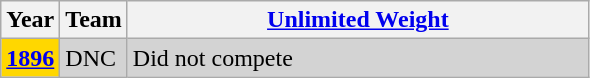<table class="wikitable sortable" style="font-size: 100%">
<tr>
<th>Year</th>
<th>Team</th>
<th width=300><a href='#'>Unlimited Weight</a></th>
</tr>
<tr>
<td bgcolor="GOLD"><strong><a href='#'>1896</a></strong></td>
<td bgcolor="lightgray">DNC</td>
<td bgcolor="lightgray">Did not compete</td>
</tr>
</table>
